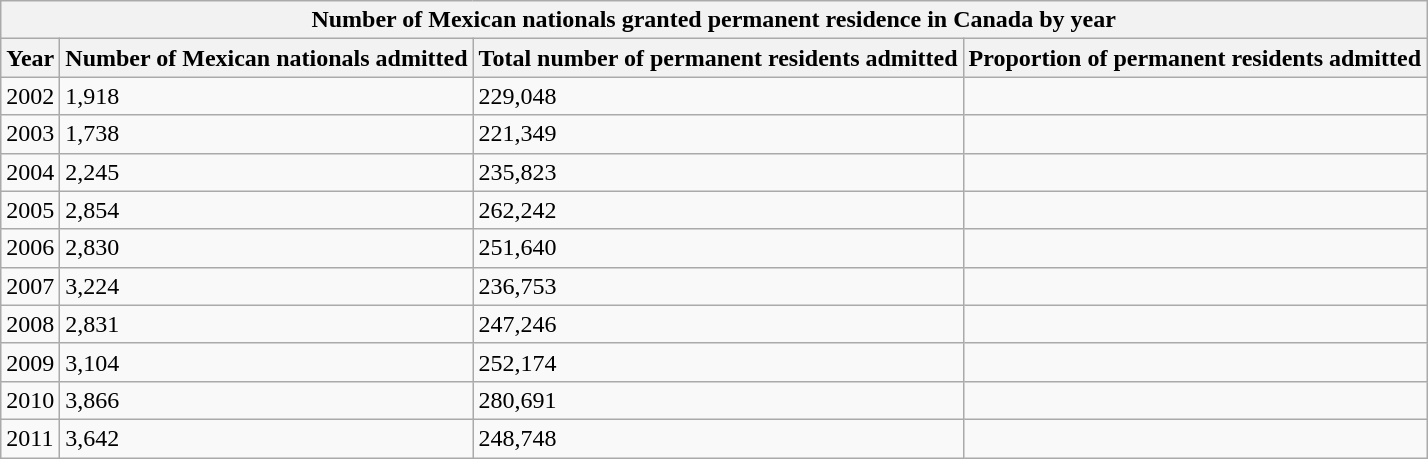<table class="wikitable sortable">
<tr>
<th colspan=4><strong>Number of Mexican nationals granted permanent residence in Canada by year</strong></th>
</tr>
<tr>
<th>Year</th>
<th>Number of Mexican nationals admitted</th>
<th>Total number of permanent residents admitted</th>
<th>Proportion of permanent residents admitted</th>
</tr>
<tr>
<td>2002</td>
<td>1,918</td>
<td>229,048</td>
<td></td>
</tr>
<tr>
<td>2003</td>
<td>1,738</td>
<td>221,349</td>
<td></td>
</tr>
<tr>
<td>2004</td>
<td>2,245</td>
<td>235,823</td>
<td></td>
</tr>
<tr>
<td>2005</td>
<td>2,854</td>
<td>262,242</td>
<td></td>
</tr>
<tr>
<td>2006</td>
<td>2,830</td>
<td>251,640</td>
<td></td>
</tr>
<tr>
<td>2007</td>
<td>3,224</td>
<td>236,753</td>
<td></td>
</tr>
<tr>
<td>2008</td>
<td>2,831</td>
<td>247,246</td>
<td></td>
</tr>
<tr>
<td>2009</td>
<td>3,104</td>
<td>252,174</td>
<td></td>
</tr>
<tr>
<td>2010</td>
<td>3,866</td>
<td>280,691</td>
<td></td>
</tr>
<tr>
<td>2011</td>
<td>3,642</td>
<td>248,748</td>
<td></td>
</tr>
</table>
